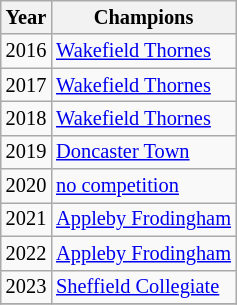<table class="wikitable" style="font-size:85%">
<tr>
<th>Year</th>
<th>Champions</th>
</tr>
<tr>
<td>2016</td>
<td><a href='#'>Wakefield Thornes</a></td>
</tr>
<tr>
<td>2017</td>
<td><a href='#'>Wakefield Thornes</a></td>
</tr>
<tr>
<td>2018</td>
<td><a href='#'>Wakefield Thornes</a></td>
</tr>
<tr>
<td>2019</td>
<td><a href='#'>Doncaster Town</a></td>
</tr>
<tr>
<td>2020</td>
<td><a href='#'>no competition</a></td>
</tr>
<tr>
<td>2021</td>
<td><a href='#'>Appleby Frodingham</a></td>
</tr>
<tr>
<td>2022</td>
<td><a href='#'>Appleby Frodingham</a></td>
</tr>
<tr>
<td>2023</td>
<td><a href='#'>Sheffield Collegiate</a></td>
</tr>
<tr>
</tr>
</table>
